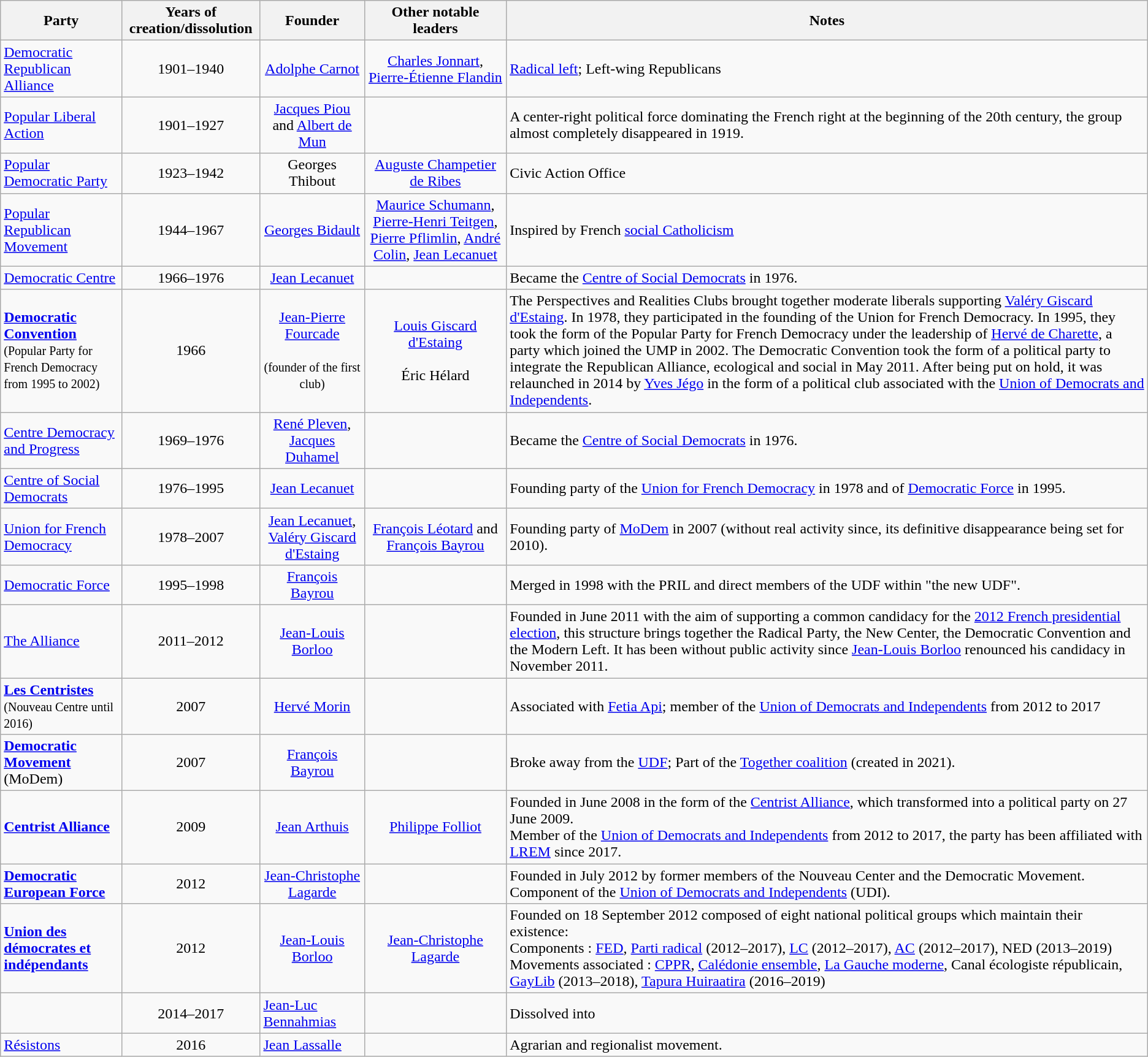<table class="wikitable sortable" align="center">
<tr>
<th>Party</th>
<th>Years of creation/dissolution</th>
<th>Founder</th>
<th>Other notable leaders</th>
<th>Notes</th>
</tr>
<tr>
<td><a href='#'>Democratic Republican Alliance</a></td>
<td align="center">1901–1940</td>
<td align="center"><a href='#'>Adolphe Carnot</a></td>
<td align="center"><a href='#'>Charles Jonnart</a>, <a href='#'>Pierre-Étienne Flandin</a></td>
<td><a href='#'>Radical left</a>; Left-wing Republicans</td>
</tr>
<tr>
<td><a href='#'>Popular Liberal Action</a></td>
<td align="center">1901–1927</td>
<td align="center"><a href='#'>Jacques Piou</a> and <a href='#'>Albert de Mun</a></td>
<td align="center"></td>
<td>A center-right political force dominating the French right at the beginning of the 20th century, the group almost completely disappeared in 1919.</td>
</tr>
<tr>
<td><a href='#'>Popular Democratic Party</a></td>
<td align="center">1923–1942</td>
<td align="center">Georges Thibout</td>
<td align="center"><a href='#'>Auguste Champetier de Ribes</a></td>
<td>Civic Action Office</td>
</tr>
<tr>
<td><a href='#'>Popular Republican Movement</a></td>
<td align="center">1944–1967</td>
<td align="center"><a href='#'>Georges Bidault</a></td>
<td align="center"><a href='#'>Maurice Schumann</a>, <a href='#'>Pierre-Henri Teitgen</a>, <a href='#'>Pierre Pflimlin</a>, <a href='#'>André Colin</a>, <a href='#'>Jean Lecanuet</a></td>
<td>Inspired by French <a href='#'>social Catholicism</a></td>
</tr>
<tr>
<td><a href='#'>Democratic Centre</a></td>
<td align="center">1966–1976</td>
<td align="center"><a href='#'>Jean Lecanuet</a></td>
<td align="center"></td>
<td>Became the <a href='#'>Centre of Social Democrats</a> in 1976.</td>
</tr>
<tr>
<td><a href='#'><strong>Democratic Convention</strong></a><br><small>(Popular Party for French Democracy from 1995 to 2002)</small></td>
<td align="center">1966</td>
<td align="center"><a href='#'>Jean-Pierre Fourcade</a><br><br><small>(founder of the first club)</small></td>
<td align="center"><a href='#'>Louis Giscard d'Estaing</a><br><br>Éric Hélard</td>
<td>The Perspectives and Realities Clubs brought together moderate liberals supporting <a href='#'>Valéry Giscard d'Estaing</a>. In 1978, they participated in the founding of the Union for French Democracy. In 1995, they took the form of the Popular Party for French Democracy under the leadership of <a href='#'>Hervé de Charette</a>, a party which joined the UMP in 2002. The Democratic Convention took the form of a political party to integrate the Republican Alliance, ecological and social in May 2011. After being put on hold, it was relaunched in 2014 by <a href='#'>Yves Jégo</a> in the form of a political club associated with the <a href='#'>Union of Democrats and Independents</a>.</td>
</tr>
<tr>
<td><a href='#'>Centre Democracy and Progress</a></td>
<td align="center">1969–1976</td>
<td align="center"><a href='#'>René Pleven</a>, <a href='#'>Jacques Duhamel</a></td>
<td align="center"></td>
<td>Became the <a href='#'>Centre of Social Democrats</a> in 1976.</td>
</tr>
<tr>
<td><a href='#'>Centre of Social Democrats</a></td>
<td align="center">1976–1995</td>
<td align="center"><a href='#'>Jean Lecanuet</a></td>
<td align="center"></td>
<td>Founding party of the <a href='#'>Union for French Democracy</a> in 1978 and of <a href='#'>Democratic Force</a> in 1995.</td>
</tr>
<tr>
<td><a href='#'>Union for French Democracy</a></td>
<td align="center">1978–2007</td>
<td align="center"><a href='#'>Jean Lecanuet</a>, <a href='#'>Valéry Giscard d'Estaing</a></td>
<td align="center"><a href='#'>François Léotard</a> and <a href='#'>François Bayrou</a></td>
<td>Founding party of <a href='#'>MoDem</a> in 2007 (without real activity since, its definitive disappearance being set for 2010).</td>
</tr>
<tr>
<td><a href='#'>Democratic Force</a></td>
<td align="center">1995–1998</td>
<td align="center"><a href='#'>François Bayrou</a></td>
<td align="center"></td>
<td>Merged in 1998 with the PRIL and direct members of the UDF within "the new UDF".</td>
</tr>
<tr>
<td><a href='#'>The Alliance</a></td>
<td align="center">2011–2012</td>
<td align="center"><a href='#'>Jean-Louis Borloo</a></td>
<td align="center"></td>
<td>Founded in June 2011 with the aim of supporting a common candidacy for the <a href='#'>2012 French presidential election</a>, this structure brings together the Radical Party, the New Center, the Democratic Convention and the Modern Left. It has been without public activity since <a href='#'>Jean-Louis Borloo</a> renounced his candidacy in November 2011.</td>
</tr>
<tr>
<td><strong><a href='#'>Les Centristes</a></strong><br><small>(Nouveau Centre until 2016)</small></td>
<td align="center">2007</td>
<td align="center"><a href='#'>Hervé Morin</a></td>
<td align="center"></td>
<td>Associated with <a href='#'>Fetia Api</a>; member of the <a href='#'>Union of Democrats and Independents</a> from 2012 to 2017</td>
</tr>
<tr>
<td><a href='#'><strong>Democratic Movement</strong></a> (MoDem)</td>
<td align="center">2007</td>
<td align="center"><a href='#'>François Bayrou</a></td>
<td align="center"></td>
<td>Broke away from the <a href='#'>UDF</a>; Part of the <a href='#'>Together coalition</a> (created in 2021).</td>
</tr>
<tr>
<td><strong><a href='#'>Centrist Alliance</a></strong></td>
<td align="center">2009</td>
<td align="center"><a href='#'>Jean Arthuis</a></td>
<td align="center"><a href='#'>Philippe Folliot</a></td>
<td>Founded in June 2008 in the form of the <a href='#'>Centrist Alliance</a>, which transformed into a political party on 27 June 2009.<br>Member of the <a href='#'>Union of Democrats and Independents</a> from 2012 to 2017, the party has been affiliated with <a href='#'>LREM</a> since 2017.</td>
</tr>
<tr>
<td><strong><a href='#'>Democratic European Force</a></strong></td>
<td align="center">2012</td>
<td align="center"><a href='#'>Jean-Christophe Lagarde</a></td>
<td align="center"></td>
<td>Founded in July 2012 by former members of the Nouveau Center and the Democratic Movement. Component of the <a href='#'>Union of Democrats and Independents</a> (UDI).</td>
</tr>
<tr>
<td><strong><a href='#'>Union des démocrates et indépendants</a></strong></td>
<td align="center">2012</td>
<td align="center"><a href='#'>Jean-Louis Borloo</a></td>
<td align="center"><a href='#'>Jean-Christophe Lagarde</a></td>
<td>Founded on 18 September 2012 composed of eight national political groups which maintain their existence:<br>Components : <a href='#'>FED</a>, <a href='#'>Parti radical</a> (2012–2017), <a href='#'>LC</a> (2012–2017), <a href='#'>AC</a> (2012–2017), NED (2013–2019)<br>Movements associated : <a href='#'>CPPR</a>, <a href='#'>Calédonie ensemble</a>, <a href='#'>La Gauche moderne</a>, Canal écologiste républicain, <a href='#'>GayLib</a> (2013–2018), <a href='#'>Tapura Huiraatira</a> (2016–2019)</td>
</tr>
<tr>
<td></td>
<td align="center">2014–2017</td>
<td><a href='#'>Jean-Luc Bennahmias</a></td>
<td></td>
<td>Dissolved into </td>
</tr>
<tr>
<td><a href='#'>Résistons</a></td>
<td align="center">2016</td>
<td><a href='#'>Jean Lassalle</a></td>
<td></td>
<td>Agrarian and regionalist movement.</td>
</tr>
</table>
